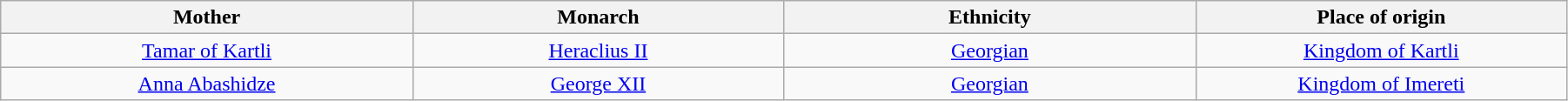<table width=95% class="wikitable">
<tr>
<th width = "10%">Mother</th>
<th width = "9%">Monarch</th>
<th width = "10%">Ethnicity</th>
<th width = "9%">Place of origin</th>
</tr>
<tr>
<td align="center"><a href='#'>Tamar of Kartli</a></td>
<td align="center"><a href='#'>Heraclius II</a></td>
<td align="center"><a href='#'>Georgian</a></td>
<td align="center"><a href='#'>Kingdom of Kartli</a></td>
</tr>
<tr>
<td align="center"><a href='#'>Anna Abashidze</a></td>
<td align="center"><a href='#'>George XII</a></td>
<td align="center"><a href='#'>Georgian</a></td>
<td align="center"><a href='#'>Kingdom of Imereti</a></td>
</tr>
</table>
